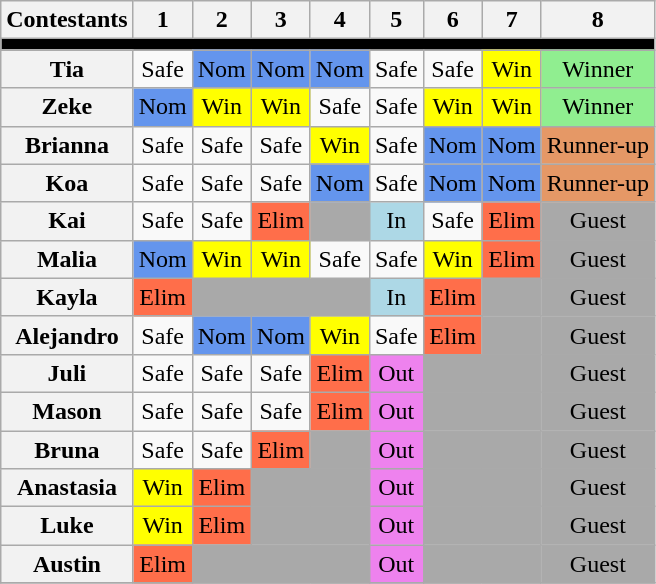<table class="wikitable sortable" style="text-align:center; white-space:nowrap">
<tr>
<th rowspan=1>Contestants</th>
<th rowspan=1>1</th>
<th rowspan=1>2</th>
<th rowspan=1>3</th>
<th rowspan=1>4</th>
<th rowspan=1>5</th>
<th rowspan=1>6</th>
<th rowspan=1>7</th>
<th rowspan=1>8</th>
</tr>
<tr>
<th colspan="14" style="background:#000"></th>
</tr>
<tr>
<th rowspan>Tia</th>
<td>Safe</td>
<td bgcolor="#6495ed">Nom</td>
<td bgcolor="#6495ed">Nom</td>
<td bgcolor="#6495ed">Nom</td>
<td>Safe</td>
<td>Safe</td>
<td bgcolor=#FFFF00>Win</td>
<td bgcolor="90EE90">Winner</td>
</tr>
<tr>
<th rowspan>Zeke</th>
<td bgcolor="#6495ed">Nom</td>
<td bgcolor=#FFFF00>Win</td>
<td bgcolor=#FFFF00>Win</td>
<td>Safe</td>
<td>Safe</td>
<td bgcolor=#FFFF00>Win</td>
<td bgcolor=#FFFF00>Win</td>
<td bgcolor="90EE90">Winner</td>
</tr>
<tr>
<th rowspan>Brianna</th>
<td>Safe</td>
<td>Safe</td>
<td>Safe</td>
<td bgcolor=#FFFF00>Win</td>
<td>Safe</td>
<td bgcolor="#6495ed">Nom</td>
<td bgcolor="#6495ed">Nom</td>
<td bgcolor="E59866">Runner-up</td>
</tr>
<tr>
<th rowspan>Koa</th>
<td>Safe</td>
<td>Safe</td>
<td>Safe</td>
<td bgcolor="#6495ed">Nom</td>
<td>Safe</td>
<td bgcolor="#6495ed">Nom</td>
<td bgcolor="#6495ed">Nom</td>
<td bgcolor="E59866">Runner-up</td>
</tr>
<tr>
<th rowspan>Kai</th>
<td>Safe</td>
<td>Safe</td>
<td bgcolor="FF6E4A">Elim</td>
<td bgcolor=#A9A9A9 colspan="1"></td>
<td bgcolor=ADD8E6>In</td>
<td>Safe</td>
<td bgcolor="FF6E4A">Elim</td>
<td bgcolor=#A9A9A9 colspan="1">Guest</td>
</tr>
<tr>
<th rowspan>Malia</th>
<td bgcolor="#6495ed">Nom</td>
<td bgcolor=#FFFF00>Win</td>
<td bgcolor=#FFFF00>Win</td>
<td>Safe</td>
<td>Safe</td>
<td bgcolor=#FFFF00>Win</td>
<td bgcolor="FF6E4A">Elim</td>
<td bgcolor=#A9A9A9 colspan="1">Guest</td>
</tr>
<tr>
<th rowspan>Kayla</th>
<td bgcolor="FF6E4A">Elim</td>
<td bgcolor=#A9A9A9 colspan="3"></td>
<td bgcolor=ADD8E6>In</td>
<td bgcolor="FF6E4A">Elim</td>
<td bgcolor=#A9A9A9 colspan="1"></td>
<td bgcolor=#A9A9A9 colspan="1">Guest</td>
</tr>
<tr>
<th rowspan>Alejandro</th>
<td>Safe</td>
<td bgcolor="#6495ed">Nom</td>
<td bgcolor="#6495ed">Nom</td>
<td bgcolor=#FFFF00>Win</td>
<td>Safe</td>
<td bgcolor="FF6E4A">Elim</td>
<td bgcolor=#A9A9A9 colspan="1"></td>
<td bgcolor=#A9A9A9 colspan="1">Guest</td>
</tr>
<tr>
<th rowspan>Juli</th>
<td>Safe</td>
<td>Safe</td>
<td>Safe</td>
<td bgcolor="FF6E4A">Elim</td>
<td bgcolor="violet">Out</td>
<td bgcolor=#A9A9A9 colspan="2"></td>
<td bgcolor=#A9A9A9 colspan="1">Guest</td>
</tr>
<tr>
<th rowspan>Mason</th>
<td>Safe</td>
<td>Safe</td>
<td>Safe</td>
<td bgcolor="FF6E4A">Elim</td>
<td bgcolor="violet">Out</td>
<td bgcolor=#A9A9A9 colspan="2"></td>
<td bgcolor=#A9A9A9 colspan="1">Guest</td>
</tr>
<tr>
<th rowspan>Bruna</th>
<td>Safe</td>
<td>Safe</td>
<td bgcolor="FF6E4A">Elim</td>
<td bgcolor=#A9A9A9 colspan="1"></td>
<td bgcolor="violet">Out</td>
<td bgcolor=#A9A9A9 colspan="2"></td>
<td bgcolor=#A9A9A9 colspan="1">Guest</td>
</tr>
<tr>
<th rowspan>Anastasia</th>
<td bgcolor=#FFFF00>Win</td>
<td bgcolor="FF6E4A">Elim</td>
<td bgcolor=#A9A9A9 colspan="2"></td>
<td bgcolor="violet">Out</td>
<td bgcolor=#A9A9A9 colspan="2"></td>
<td bgcolor=#A9A9A9 colspan="1">Guest</td>
</tr>
<tr>
<th rowspan>Luke</th>
<td bgcolor=#FFFF00>Win</td>
<td bgcolor="FF6E4A">Elim</td>
<td bgcolor=#A9A9A9 colspan="2"></td>
<td bgcolor="violet">Out</td>
<td bgcolor=#A9A9A9 colspan="2"></td>
<td bgcolor=#A9A9A9 colspan="1">Guest</td>
</tr>
<tr>
<th rowspan>Austin</th>
<td bgcolor="FF6E4A">Elim</td>
<td bgcolor=#A9A9A9 colspan="3"></td>
<td bgcolor="violet">Out</td>
<td bgcolor=#A9A9A9 colspan="2"></td>
<td bgcolor=#A9A9A9 colspan="1">Guest</td>
</tr>
<tr>
</tr>
</table>
